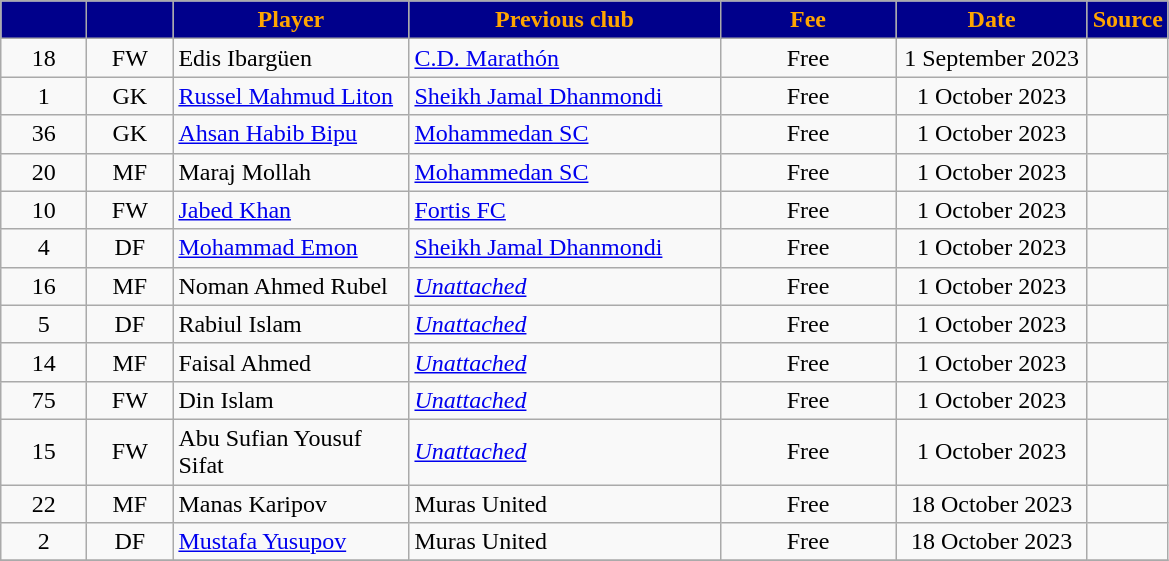<table class="wikitable plainrowheaders sortable" style="text-align:center">
<tr>
<th style="background:#00008B; color:orange; width:50px;"></th>
<th style="background:#00008B; color:orange; width:50px;"></th>
<th style="background:#00008B; color:orange; width:150px;">Player</th>
<th style="background:#00008B; color:orange; width:200px;">Previous club</th>
<th style="background:#00008B; color:orange; width:110px;">Fee</th>
<th style="background:#00008B; color:orange; width:120px;">Date</th>
<th style="background:#00008B; color:orange; width:25px;">Source</th>
</tr>
<tr>
<td align="center">18</td>
<td>FW</td>
<td align="left"> Edis Ibargüen</td>
<td align="left"> <a href='#'>C.D. Marathón</a></td>
<td>Free</td>
<td>1 September 2023</td>
<td></td>
</tr>
<tr>
<td align="center">1</td>
<td align="center">GK</td>
<td align="left"><a href='#'>Russel Mahmud Liton</a></td>
<td align="left"><a href='#'>Sheikh Jamal Dhanmondi</a></td>
<td align="center">Free</td>
<td>1 October 2023</td>
<td></td>
</tr>
<tr>
<td align="center">36</td>
<td>GK</td>
<td align="left"><a href='#'>Ahsan Habib Bipu</a></td>
<td align="left"><a href='#'>Mohammedan SC</a></td>
<td>Free</td>
<td>1 October 2023</td>
<td></td>
</tr>
<tr>
<td align="center">20</td>
<td>MF</td>
<td align="left">Maraj Mollah</td>
<td align="left"><a href='#'>Mohammedan SC</a></td>
<td>Free</td>
<td>1 October 2023</td>
<td></td>
</tr>
<tr>
<td align="center">10</td>
<td>FW</td>
<td align="left"><a href='#'>Jabed Khan</a></td>
<td align="left"><a href='#'>Fortis FC</a></td>
<td>Free</td>
<td>1 October 2023</td>
</tr>
<tr>
<td align="center">4</td>
<td>DF</td>
<td align="left"><a href='#'>Mohammad Emon</a></td>
<td align="left"><a href='#'>Sheikh Jamal Dhanmondi</a></td>
<td>Free</td>
<td>1 October 2023</td>
<td></td>
</tr>
<tr>
<td align="center">16</td>
<td>MF</td>
<td align="left">Noman Ahmed Rubel</td>
<td align="left"><em><a href='#'>Unattached</a></em></td>
<td>Free</td>
<td>1 October 2023</td>
<td></td>
</tr>
<tr>
<td align="center">5</td>
<td>DF</td>
<td align="left">Rabiul Islam</td>
<td align="left"><em><a href='#'>Unattached</a></em></td>
<td>Free</td>
<td>1 October 2023</td>
<td></td>
</tr>
<tr>
<td align="center">14</td>
<td>MF</td>
<td align="left">Faisal Ahmed</td>
<td align="left"><em><a href='#'>Unattached</a></em></td>
<td>Free</td>
<td>1 October 2023</td>
<td></td>
</tr>
<tr>
<td align="center">75</td>
<td>FW</td>
<td align="left">Din Islam</td>
<td align="left"><em><a href='#'>Unattached</a></em></td>
<td>Free</td>
<td>1 October 2023</td>
<td></td>
</tr>
<tr>
<td align="center">15</td>
<td>FW</td>
<td align="left">Abu Sufian Yousuf Sifat</td>
<td align="left"><em><a href='#'>Unattached</a></em></td>
<td>Free</td>
<td>1 October 2023</td>
<td></td>
</tr>
<tr>
<td align="center">22</td>
<td>MF</td>
<td align="left"> Manas Karipov</td>
<td align="left"> Muras United</td>
<td>Free</td>
<td>18 October 2023</td>
<td></td>
</tr>
<tr>
<td align="center">2</td>
<td>DF</td>
<td align="left"> <a href='#'>Mustafa Yusupov</a></td>
<td align="left"> Muras United</td>
<td>Free</td>
<td>18 October 2023</td>
<td></td>
</tr>
<tr>
</tr>
</table>
